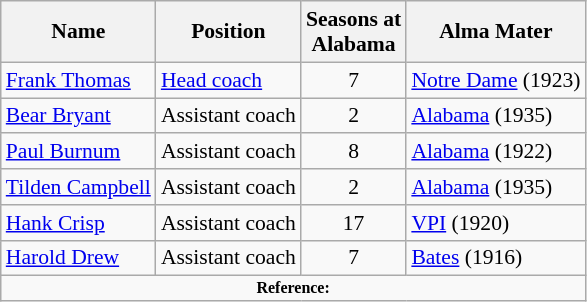<table class="wikitable" border="1" style="font-size:90%;">
<tr>
<th>Name</th>
<th>Position</th>
<th>Seasons at<br>Alabama</th>
<th>Alma Mater</th>
</tr>
<tr>
<td><a href='#'>Frank Thomas</a></td>
<td><a href='#'>Head coach</a></td>
<td align=center>7</td>
<td><a href='#'>Notre Dame</a> (1923)</td>
</tr>
<tr>
<td><a href='#'>Bear Bryant</a></td>
<td>Assistant coach</td>
<td align=center>2</td>
<td><a href='#'>Alabama</a> (1935)</td>
</tr>
<tr>
<td><a href='#'>Paul Burnum</a></td>
<td>Assistant coach</td>
<td align=center>8</td>
<td><a href='#'>Alabama</a> (1922)</td>
</tr>
<tr>
<td><a href='#'>Tilden Campbell</a></td>
<td>Assistant coach</td>
<td align=center>2</td>
<td><a href='#'>Alabama</a> (1935)</td>
</tr>
<tr>
<td><a href='#'>Hank Crisp</a></td>
<td>Assistant coach</td>
<td align=center>17</td>
<td><a href='#'>VPI</a> (1920)</td>
</tr>
<tr>
<td><a href='#'>Harold Drew</a></td>
<td>Assistant coach</td>
<td align=center>7</td>
<td><a href='#'>Bates</a> (1916)</td>
</tr>
<tr>
<td colspan="4" style="font-size: 8pt" align="center"><strong>Reference:</strong></td>
</tr>
</table>
